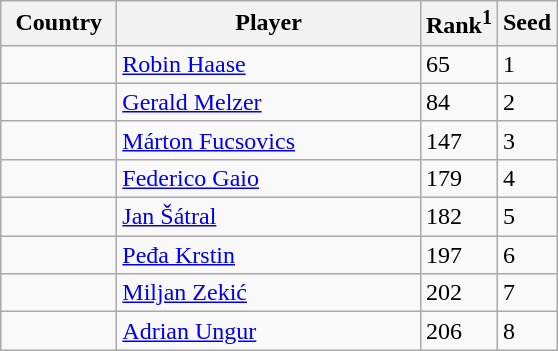<table class="sortable wikitable">
<tr>
<th width="70">Country</th>
<th width="195">Player</th>
<th>Rank<sup>1</sup></th>
<th>Seed</th>
</tr>
<tr>
<td></td>
<td><a href='#'>Robin Haase</a></td>
<td>65</td>
<td>1</td>
</tr>
<tr>
<td></td>
<td><a href='#'>Gerald Melzer</a></td>
<td>84</td>
<td>2</td>
</tr>
<tr>
<td></td>
<td><a href='#'>Márton Fucsovics</a></td>
<td>147</td>
<td>3</td>
</tr>
<tr>
<td></td>
<td><a href='#'>Federico Gaio</a></td>
<td>179</td>
<td>4</td>
</tr>
<tr>
<td></td>
<td><a href='#'>Jan Šátral</a></td>
<td>182</td>
<td>5</td>
</tr>
<tr>
<td></td>
<td><a href='#'>Peđa Krstin</a></td>
<td>197</td>
<td>6</td>
</tr>
<tr>
<td></td>
<td><a href='#'>Miljan Zekić</a></td>
<td>202</td>
<td>7</td>
</tr>
<tr>
<td></td>
<td><a href='#'>Adrian Ungur</a></td>
<td>206</td>
<td>8</td>
</tr>
</table>
